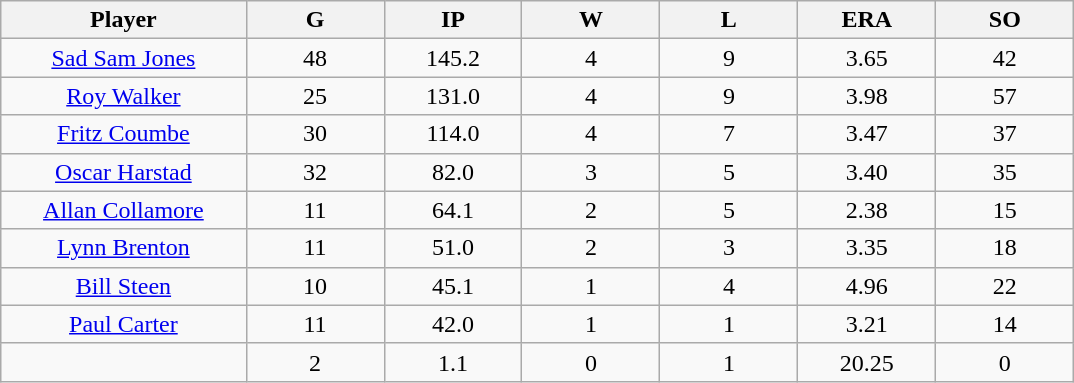<table class="wikitable sortable">
<tr>
<th bgcolor="#DDDDFF" width="16%">Player</th>
<th bgcolor="#DDDDFF" width="9%">G</th>
<th bgcolor="#DDDDFF" width="9%">IP</th>
<th bgcolor="#DDDDFF" width="9%">W</th>
<th bgcolor="#DDDDFF" width="9%">L</th>
<th bgcolor="#DDDDFF" width="9%">ERA</th>
<th bgcolor="#DDDDFF" width="9%">SO</th>
</tr>
<tr align="center">
<td><a href='#'>Sad Sam Jones</a></td>
<td>48</td>
<td>145.2</td>
<td>4</td>
<td>9</td>
<td>3.65</td>
<td>42</td>
</tr>
<tr align=center>
<td><a href='#'>Roy Walker</a></td>
<td>25</td>
<td>131.0</td>
<td>4</td>
<td>9</td>
<td>3.98</td>
<td>57</td>
</tr>
<tr align=center>
<td><a href='#'>Fritz Coumbe</a></td>
<td>30</td>
<td>114.0</td>
<td>4</td>
<td>7</td>
<td>3.47</td>
<td>37</td>
</tr>
<tr align=center>
<td><a href='#'>Oscar Harstad</a></td>
<td>32</td>
<td>82.0</td>
<td>3</td>
<td>5</td>
<td>3.40</td>
<td>35</td>
</tr>
<tr align=center>
<td><a href='#'>Allan Collamore</a></td>
<td>11</td>
<td>64.1</td>
<td>2</td>
<td>5</td>
<td>2.38</td>
<td>15</td>
</tr>
<tr align=center>
<td><a href='#'>Lynn Brenton</a></td>
<td>11</td>
<td>51.0</td>
<td>2</td>
<td>3</td>
<td>3.35</td>
<td>18</td>
</tr>
<tr align=center>
<td><a href='#'>Bill Steen</a></td>
<td>10</td>
<td>45.1</td>
<td>1</td>
<td>4</td>
<td>4.96</td>
<td>22</td>
</tr>
<tr align=center>
<td><a href='#'>Paul Carter</a></td>
<td>11</td>
<td>42.0</td>
<td>1</td>
<td>1</td>
<td>3.21</td>
<td>14</td>
</tr>
<tr align=center>
<td></td>
<td>2</td>
<td>1.1</td>
<td>0</td>
<td>1</td>
<td>20.25</td>
<td>0</td>
</tr>
</table>
